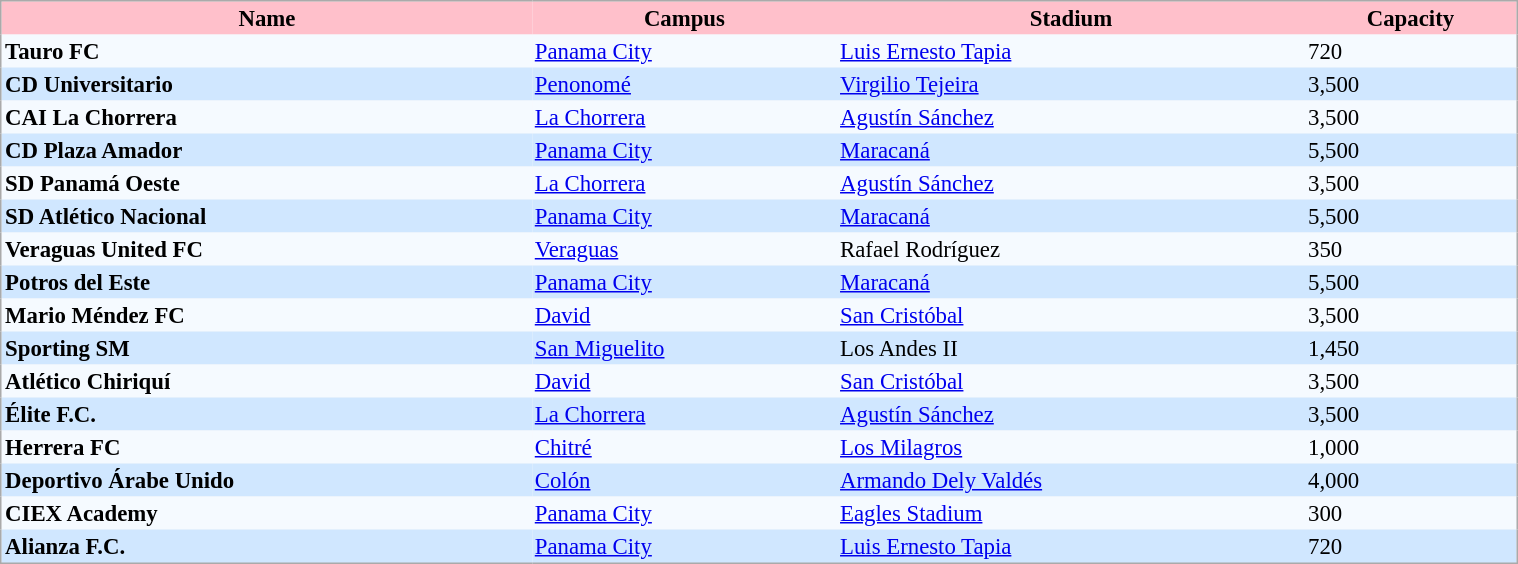<table align="center" cellpadding="2" cellspacing="0" style="background: #f9f9f9; border: 1px #aaa solid; border-collapse: collapse; font-size: 95%;" width="80%">
<tr bgcolor=pink style="color:black;">
<th>Name</th>
<th>Campus</th>
<th>Stadium</th>
<th>Capacity</th>
</tr>
<tr --- bgcolor=#F5FAFF>
<td> <strong>Tauro FC</strong></td>
<td> <a href='#'>Panama City</a></td>
<td><a href='#'>Luis Ernesto Tapia</a></td>
<td>720</td>
</tr>
<tr --- bgcolor=#D0E7FF>
<td> <strong>CD Universitario</strong></td>
<td> <a href='#'>Penonomé</a></td>
<td><a href='#'>Virgilio Tejeira</a></td>
<td>3,500</td>
</tr>
<tr --- bgcolor=#F5FAFF>
<td> <strong>CAI La Chorrera</strong></td>
<td> <a href='#'>La Chorrera</a></td>
<td><a href='#'>Agustín Sánchez</a></td>
<td>3,500</td>
</tr>
<tr --- bgcolor=#D0E7FF>
<td> <strong>CD Plaza Amador</strong></td>
<td> <a href='#'>Panama City</a></td>
<td><a href='#'>Maracaná</a></td>
<td>5,500</td>
</tr>
<tr --- bgcolor=#F5FAFF>
<td> <strong>SD Panamá Oeste</strong></td>
<td> <a href='#'>La Chorrera</a></td>
<td><a href='#'>Agustín Sánchez</a></td>
<td>3,500</td>
</tr>
<tr --- bgcolor=#D0E7FF>
<td><strong> SD Atlético Nacional</strong></td>
<td> <a href='#'>Panama City</a></td>
<td><a href='#'>Maracaná</a></td>
<td>5,500</td>
</tr>
<tr --- bgcolor=#F5FAFF>
<td> <strong>Veraguas United FC</strong></td>
<td>  <a href='#'>Veraguas</a></td>
<td>Rafael Rodríguez</td>
<td>350</td>
</tr>
<tr --- bgcolor=#D0E7FF>
<td> <strong>Potros del Este</strong></td>
<td> <a href='#'>Panama City</a></td>
<td><a href='#'>Maracaná</a></td>
<td>5,500</td>
</tr>
<tr --- bgcolor=#F5FAFF>
<td> <strong>Mario Méndez FC</strong></td>
<td> <a href='#'>David</a></td>
<td><a href='#'>San Cristóbal</a></td>
<td>3,500</td>
</tr>
<tr --- bgcolor=#D0E7FF>
<td> <strong>Sporting SM</strong></td>
<td> <a href='#'>San Miguelito</a></td>
<td>Los Andes II</td>
<td>1,450</td>
</tr>
<tr --- bgcolor=#F5FAFF>
<td> <strong>Atlético Chiriquí</strong></td>
<td> <a href='#'>David</a></td>
<td><a href='#'>San Cristóbal</a></td>
<td>3,500</td>
</tr>
<tr --- bgcolor=#D0E7FF>
<td> <strong>Élite F.C.</strong></td>
<td> <a href='#'>La Chorrera</a></td>
<td><a href='#'>Agustín Sánchez</a></td>
<td>3,500</td>
</tr>
<tr --- bgcolor=#F5FAFF>
<td> <strong>Herrera FC</strong></td>
<td> <a href='#'>Chitré</a></td>
<td><a href='#'>Los Milagros</a></td>
<td>1,000</td>
</tr>
<tr --- bgcolor=#D0E7FF>
<td> <strong>Deportivo Árabe Unido</strong></td>
<td> <a href='#'>Colón</a></td>
<td><a href='#'>Armando Dely Valdés</a></td>
<td>4,000</td>
</tr>
<tr --- bgcolor=#F5FAFF>
<td> <strong>CIEX Academy</strong></td>
<td> <a href='#'>Panama City</a></td>
<td><a href='#'>Eagles Stadium</a></td>
<td>300</td>
</tr>
<tr --- bgcolor=#D0E7FF>
<td>  <strong>Alianza F.C.</strong></td>
<td> <a href='#'>Panama City</a></td>
<td><a href='#'>Luis Ernesto Tapia</a></td>
<td>720</td>
</tr>
</table>
